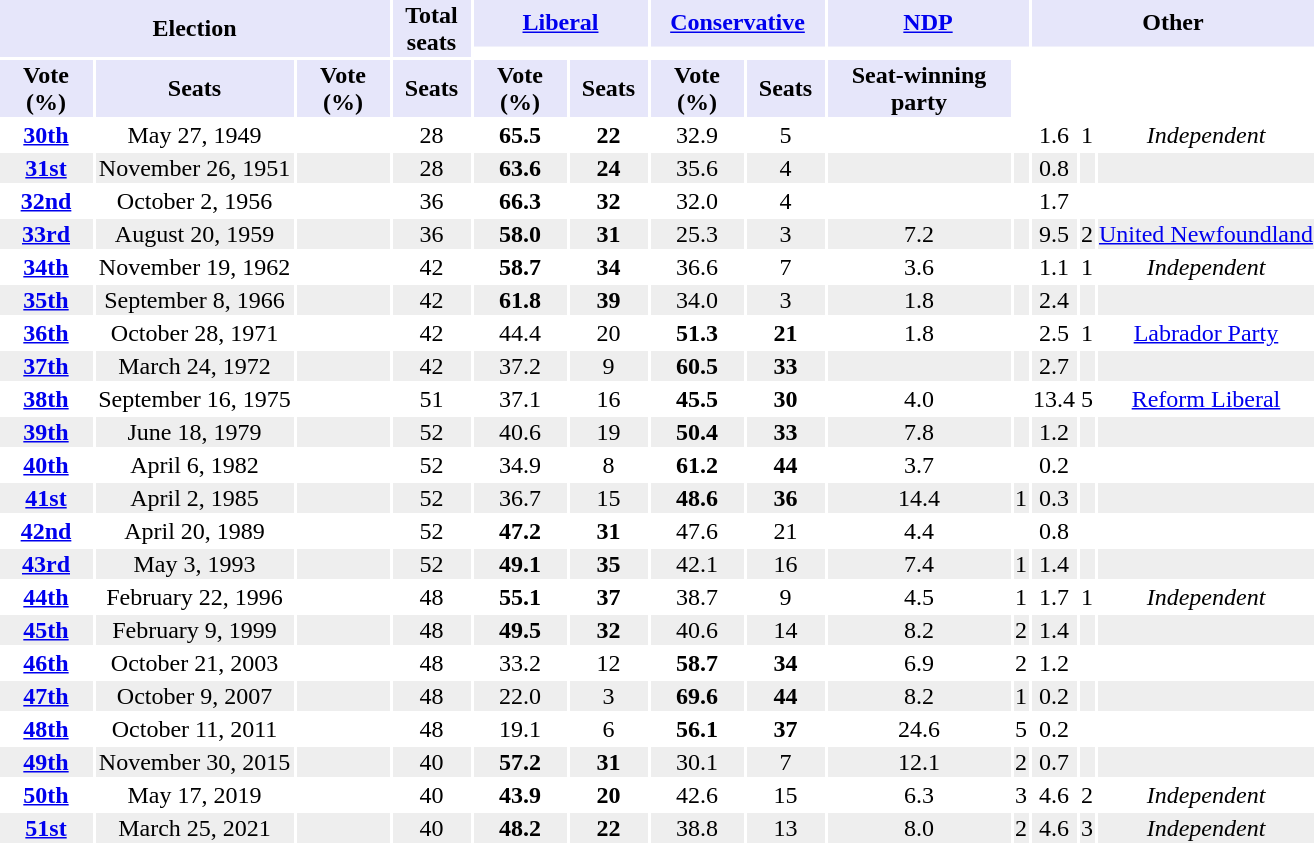<table class="toccolours sortable" style="margin:0 auto; clear:both; text-align:center;">
<tr style="background:lavender">
<th rowspan=3 colspan=3>Election</th>
<th width="50" rowspan=3>Total<br>seats</th>
<th colspan=2><a href='#'>Liberal</a></th>
<th colspan=2><a href='#'>Conservative</a></th>
<th colspan=2><a href='#'>NDP</a></th>
<th colspan=3>Other</th>
</tr>
<tr>
<th></th>
<th></th>
<th></th>
<th></th>
</tr>
<tr>
</tr>
<tr style="background:lavender">
<th width=60>Vote (%)</th>
<th width=50>Seats</th>
<th width=60>Vote (%)</th>
<th width=50>Seats</th>
<th width=60>Vote (%)</th>
<th width=50>Seats</th>
<th width=60>Vote (%)</th>
<th width=50>Seats</th>
<th width=120>Seat-winning party</th>
</tr>
<tr>
<th><a href='#'>30th</a></th>
<td width=130>May 27, 1949</td>
<td></td>
<td>28</td>
<td><strong>65.5</strong></td>
<td><strong>22</strong></td>
<td>32.9</td>
<td>5</td>
<td></td>
<td></td>
<td>1.6</td>
<td>1</td>
<td><em>Independent</em></td>
</tr>
<tr style="background:#EEEEEE;">
<th><a href='#'>31st</a></th>
<td width=130>November 26, 1951</td>
<td></td>
<td>28</td>
<td><strong>63.6</strong></td>
<td><strong>24</strong></td>
<td>35.6</td>
<td>4</td>
<td></td>
<td></td>
<td>0.8</td>
<td></td>
<td></td>
</tr>
<tr>
<th><a href='#'>32nd</a></th>
<td width=130>October 2, 1956</td>
<td></td>
<td>36</td>
<td><strong>66.3</strong></td>
<td><strong>32</strong></td>
<td>32.0</td>
<td>4</td>
<td></td>
<td></td>
<td>1.7</td>
<td></td>
<td></td>
</tr>
<tr style="background:#EEEEEE;">
<th><a href='#'>33rd</a></th>
<td width=130>August 20, 1959</td>
<td></td>
<td>36</td>
<td><strong>58.0</strong></td>
<td><strong>31</strong></td>
<td>25.3</td>
<td>3</td>
<td>7.2</td>
<td></td>
<td>9.5</td>
<td>2</td>
<td><a href='#'>United Newfoundland</a></td>
</tr>
<tr>
<th><a href='#'>34th</a></th>
<td width=130>November 19, 1962</td>
<td></td>
<td>42</td>
<td><strong>58.7</strong></td>
<td><strong>34</strong></td>
<td>36.6</td>
<td>7</td>
<td>3.6</td>
<td></td>
<td>1.1</td>
<td>1</td>
<td><em>Independent</em></td>
</tr>
<tr style="background:#EEEEEE;">
<th><a href='#'>35th</a></th>
<td width=130>September 8, 1966</td>
<td></td>
<td>42</td>
<td><strong>61.8</strong></td>
<td><strong>39</strong></td>
<td>34.0</td>
<td>3</td>
<td>1.8</td>
<td></td>
<td>2.4</td>
<td></td>
<td></td>
</tr>
<tr>
<th><a href='#'>36th</a></th>
<td width=130>October 28, 1971</td>
<td></td>
<td>42</td>
<td>44.4</td>
<td>20</td>
<td><strong>51.3</strong></td>
<td><strong>21</strong></td>
<td>1.8</td>
<td></td>
<td>2.5</td>
<td>1</td>
<td><a href='#'>Labrador Party</a></td>
</tr>
<tr style="background:#EEEEEE;">
<th><a href='#'>37th</a></th>
<td width=130>March 24, 1972</td>
<td></td>
<td>42</td>
<td>37.2</td>
<td>9</td>
<td><strong>60.5</strong></td>
<td><strong>33</strong></td>
<td></td>
<td></td>
<td>2.7</td>
<td></td>
<td></td>
</tr>
<tr>
<th><a href='#'>38th</a></th>
<td width=130>September 16, 1975</td>
<td></td>
<td>51</td>
<td>37.1</td>
<td>16</td>
<td><strong>45.5</strong></td>
<td><strong>30</strong></td>
<td>4.0</td>
<td></td>
<td>13.4</td>
<td>5</td>
<td><a href='#'>Reform Liberal</a></td>
</tr>
<tr style="background:#EEEEEE;">
<th><a href='#'>39th</a></th>
<td width=130>June 18, 1979</td>
<td></td>
<td>52</td>
<td>40.6</td>
<td>19</td>
<td><strong>50.4</strong></td>
<td><strong>33</strong></td>
<td>7.8</td>
<td></td>
<td>1.2</td>
<td></td>
<td></td>
</tr>
<tr>
<th><a href='#'>40th</a></th>
<td width=130>April 6, 1982</td>
<td></td>
<td>52</td>
<td>34.9</td>
<td>8</td>
<td><strong>61.2</strong></td>
<td><strong>44</strong></td>
<td>3.7</td>
<td></td>
<td>0.2</td>
<td></td>
<td></td>
</tr>
<tr style="background:#EEEEEE;">
<th><a href='#'>41st</a></th>
<td width=130>April 2, 1985</td>
<td></td>
<td>52</td>
<td>36.7</td>
<td>15</td>
<td><strong>48.6</strong></td>
<td><strong>36</strong></td>
<td>14.4</td>
<td>1</td>
<td>0.3</td>
<td></td>
<td></td>
</tr>
<tr>
<th><a href='#'>42nd</a></th>
<td width=130>April 20, 1989</td>
<td></td>
<td>52</td>
<td><strong>47.2</strong></td>
<td><strong>31</strong></td>
<td>47.6</td>
<td>21</td>
<td>4.4</td>
<td></td>
<td>0.8</td>
<td></td>
<td></td>
</tr>
<tr style="background:#EEEEEE;">
<th><a href='#'>43rd</a></th>
<td width=130>May 3, 1993</td>
<td></td>
<td>52</td>
<td><strong>49.1</strong></td>
<td><strong>35</strong></td>
<td>42.1</td>
<td>16</td>
<td>7.4</td>
<td>1</td>
<td>1.4</td>
<td></td>
<td></td>
</tr>
<tr>
<th><a href='#'>44th</a></th>
<td width=130>February 22, 1996</td>
<td></td>
<td>48</td>
<td><strong>55.1</strong></td>
<td><strong>37</strong></td>
<td>38.7</td>
<td>9</td>
<td>4.5</td>
<td>1</td>
<td>1.7</td>
<td>1</td>
<td><em>Independent</em></td>
</tr>
<tr style="background:#EEEEEE;">
<th><a href='#'>45th</a></th>
<td width=130>February 9, 1999</td>
<td></td>
<td>48</td>
<td><strong>49.5</strong></td>
<td><strong>32</strong></td>
<td>40.6</td>
<td>14</td>
<td>8.2</td>
<td>2</td>
<td>1.4</td>
<td></td>
<td></td>
</tr>
<tr>
<th><a href='#'>46th</a></th>
<td width=130>October 21, 2003</td>
<td></td>
<td>48</td>
<td>33.2</td>
<td>12</td>
<td><strong>58.7</strong></td>
<td><strong>34</strong></td>
<td>6.9</td>
<td>2</td>
<td>1.2</td>
<td></td>
<td></td>
</tr>
<tr style="background:#EEEEEE;">
<th><a href='#'>47th</a></th>
<td width=130>October 9, 2007</td>
<td></td>
<td>48</td>
<td>22.0</td>
<td>3</td>
<td><strong>69.6</strong></td>
<td><strong>44</strong></td>
<td>8.2</td>
<td>1</td>
<td>0.2</td>
<td></td>
<td></td>
</tr>
<tr>
<th width=40><a href='#'>48th</a></th>
<td width=130>October 11, 2011</td>
<td></td>
<td>48</td>
<td>19.1</td>
<td>6</td>
<td><strong>56.1</strong></td>
<td><strong>37</strong></td>
<td>24.6</td>
<td>5</td>
<td>0.2</td>
<td></td>
<td></td>
</tr>
<tr style="background:#EEEEEE;">
<th><a href='#'>49th</a></th>
<td width=130>November 30, 2015</td>
<td></td>
<td>40</td>
<td><strong>57.2</strong></td>
<td><strong>31</strong></td>
<td>30.1</td>
<td>7</td>
<td>12.1</td>
<td>2</td>
<td>0.7</td>
<td></td>
<td></td>
</tr>
<tr>
<th><a href='#'>50th</a></th>
<td width=130>May 17, 2019</td>
<td></td>
<td>40</td>
<td><strong>43.9</strong></td>
<td><strong>20</strong></td>
<td>42.6</td>
<td>15</td>
<td>6.3</td>
<td>3</td>
<td>4.6</td>
<td>2</td>
<td><em>Independent</em></td>
</tr>
<tr style="background:#EEEEEE;">
<th><a href='#'>51st</a></th>
<td width=130>March 25, 2021</td>
<td></td>
<td>40</td>
<td><strong>48.2</strong></td>
<td><strong>22</strong></td>
<td>38.8</td>
<td>13</td>
<td>8.0</td>
<td>2</td>
<td>4.6</td>
<td>3</td>
<td><em>Independent</em></td>
</tr>
</table>
